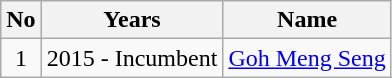<table class="wikitable" style="text-align:center;">
<tr>
<th>No</th>
<th>Years</th>
<th>Name</th>
</tr>
<tr>
<td>1</td>
<td>2015 - Incumbent</td>
<td><a href='#'>Goh Meng Seng</a></td>
</tr>
</table>
